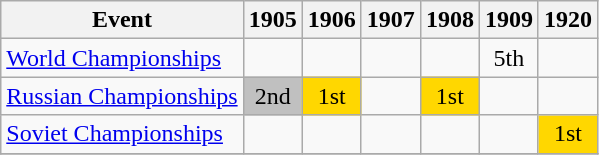<table class="wikitable">
<tr>
<th>Event</th>
<th>1905</th>
<th>1906</th>
<th>1907</th>
<th>1908</th>
<th>1909</th>
<th>1920</th>
</tr>
<tr>
<td><a href='#'>World Championships</a></td>
<td></td>
<td></td>
<td></td>
<td></td>
<td align="center">5th</td>
<td></td>
</tr>
<tr>
<td><a href='#'>Russian Championships</a></td>
<td align="center" bgcolor="silver">2nd</td>
<td align="center" bgcolor="gold">1st</td>
<td></td>
<td align="center" bgcolor="gold">1st</td>
<td></td>
<td></td>
</tr>
<tr>
<td><a href='#'>Soviet Championships</a></td>
<td></td>
<td></td>
<td></td>
<td></td>
<td></td>
<td align="center" bgcolor="gold">1st</td>
</tr>
<tr>
</tr>
</table>
